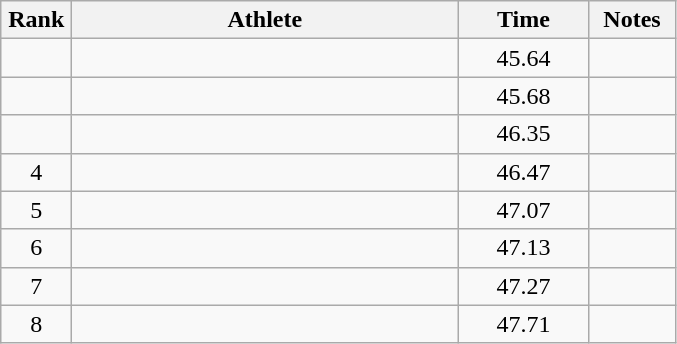<table class="wikitable" style="text-align:center">
<tr>
<th width=40>Rank</th>
<th width=250>Athlete</th>
<th width=80>Time</th>
<th width=50>Notes</th>
</tr>
<tr>
<td></td>
<td align=left></td>
<td>45.64</td>
<td></td>
</tr>
<tr>
<td></td>
<td align=left></td>
<td>45.68</td>
<td></td>
</tr>
<tr>
<td></td>
<td align=left></td>
<td>46.35</td>
<td></td>
</tr>
<tr>
<td>4</td>
<td align=left></td>
<td>46.47</td>
<td></td>
</tr>
<tr>
<td>5</td>
<td align=left></td>
<td>47.07</td>
<td></td>
</tr>
<tr>
<td>6</td>
<td align=left></td>
<td>47.13</td>
<td></td>
</tr>
<tr>
<td>7</td>
<td align=left></td>
<td>47.27</td>
<td></td>
</tr>
<tr>
<td>8</td>
<td align=left></td>
<td>47.71</td>
<td></td>
</tr>
</table>
